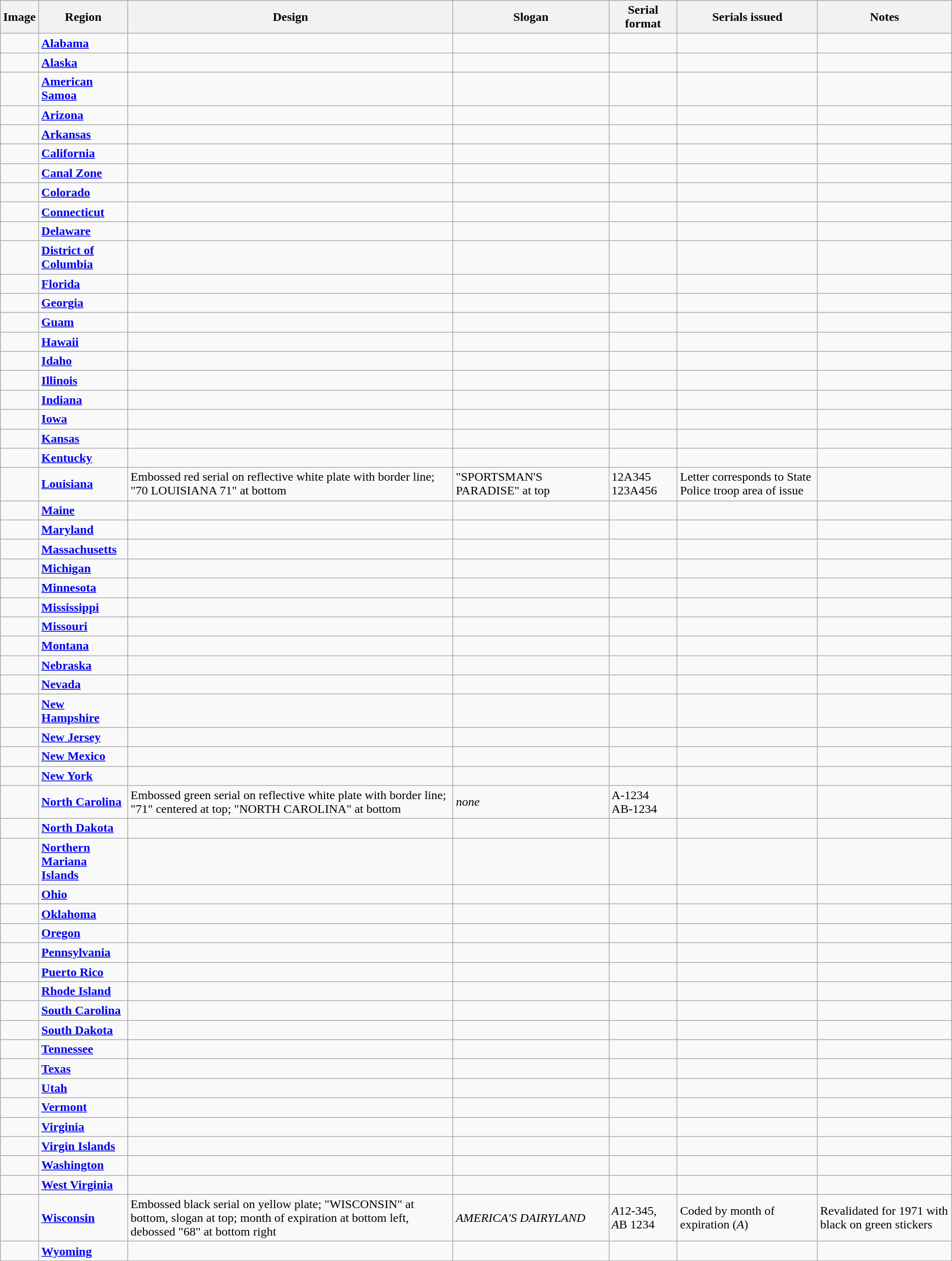<table class="wikitable">
<tr>
<th>Image</th>
<th>Region</th>
<th>Design</th>
<th>Slogan</th>
<th>Serial format</th>
<th>Serials issued</th>
<th>Notes</th>
</tr>
<tr>
<td></td>
<td><strong><a href='#'>Alabama</a></strong></td>
<td></td>
<td></td>
<td></td>
<td></td>
<td></td>
</tr>
<tr>
<td></td>
<td><strong><a href='#'>Alaska</a></strong></td>
<td></td>
<td></td>
<td></td>
<td></td>
<td></td>
</tr>
<tr>
<td></td>
<td><strong><a href='#'>American Samoa</a></strong></td>
<td></td>
<td></td>
<td></td>
<td></td>
<td></td>
</tr>
<tr>
<td></td>
<td><strong><a href='#'>Arizona</a></strong></td>
<td></td>
<td></td>
<td></td>
<td></td>
<td></td>
</tr>
<tr>
<td></td>
<td><strong><a href='#'>Arkansas</a></strong></td>
<td></td>
<td></td>
<td></td>
<td></td>
<td></td>
</tr>
<tr>
<td></td>
<td><strong><a href='#'>California</a></strong></td>
<td></td>
<td></td>
<td></td>
<td></td>
<td></td>
</tr>
<tr>
<td></td>
<td><strong><a href='#'>Canal Zone</a></strong></td>
<td></td>
<td></td>
<td></td>
<td></td>
<td></td>
</tr>
<tr>
<td></td>
<td><strong><a href='#'>Colorado</a></strong></td>
<td></td>
<td></td>
<td></td>
<td></td>
<td></td>
</tr>
<tr>
<td></td>
<td><strong><a href='#'>Connecticut</a></strong></td>
<td></td>
<td></td>
<td></td>
<td></td>
<td></td>
</tr>
<tr>
<td></td>
<td><strong><a href='#'>Delaware</a></strong></td>
<td></td>
<td></td>
<td></td>
<td></td>
<td></td>
</tr>
<tr>
<td></td>
<td><strong><a href='#'>District of<br>Columbia</a></strong></td>
<td></td>
<td></td>
<td></td>
<td></td>
<td></td>
</tr>
<tr>
<td></td>
<td><strong><a href='#'>Florida</a></strong></td>
<td></td>
<td></td>
<td></td>
<td></td>
<td></td>
</tr>
<tr>
<td></td>
<td><strong><a href='#'>Georgia</a></strong></td>
<td></td>
<td></td>
<td></td>
<td></td>
<td></td>
</tr>
<tr>
<td></td>
<td><strong><a href='#'>Guam</a></strong></td>
<td></td>
<td></td>
<td></td>
<td></td>
<td></td>
</tr>
<tr>
<td></td>
<td><strong><a href='#'>Hawaii</a></strong></td>
<td></td>
<td></td>
<td></td>
<td></td>
<td></td>
</tr>
<tr>
<td></td>
<td><strong><a href='#'>Idaho</a></strong></td>
<td></td>
<td></td>
<td></td>
<td></td>
<td></td>
</tr>
<tr>
<td></td>
<td><strong><a href='#'>Illinois</a></strong></td>
<td></td>
<td></td>
<td></td>
<td></td>
<td></td>
</tr>
<tr>
<td></td>
<td><strong><a href='#'>Indiana</a></strong></td>
<td></td>
<td></td>
<td></td>
<td></td>
<td></td>
</tr>
<tr>
<td></td>
<td><strong><a href='#'>Iowa</a></strong></td>
<td></td>
<td></td>
<td></td>
<td></td>
<td></td>
</tr>
<tr>
<td></td>
<td><strong><a href='#'>Kansas</a></strong></td>
<td></td>
<td></td>
<td></td>
<td></td>
<td></td>
</tr>
<tr>
<td></td>
<td><strong><a href='#'>Kentucky</a></strong></td>
<td></td>
<td></td>
<td></td>
<td></td>
<td></td>
</tr>
<tr>
<td></td>
<td><strong><a href='#'>Louisiana</a></strong></td>
<td>Embossed red serial on reflective white plate with border line; "70 LOUISIANA 71" at bottom</td>
<td>"SPORTSMAN'S PARADISE" at top</td>
<td>12A345<br>123A456</td>
<td>Letter corresponds to State Police troop area of issue</td>
<td></td>
</tr>
<tr>
<td></td>
<td><strong><a href='#'>Maine</a></strong></td>
<td></td>
<td></td>
<td></td>
<td></td>
<td></td>
</tr>
<tr>
<td></td>
<td><strong><a href='#'>Maryland</a></strong></td>
<td></td>
<td></td>
<td></td>
<td></td>
<td></td>
</tr>
<tr>
<td></td>
<td><strong><a href='#'>Massachusetts</a></strong></td>
<td></td>
<td></td>
<td></td>
<td></td>
<td></td>
</tr>
<tr>
<td></td>
<td><strong><a href='#'>Michigan</a></strong></td>
<td></td>
<td></td>
<td></td>
<td></td>
<td></td>
</tr>
<tr>
<td></td>
<td><strong><a href='#'>Minnesota</a></strong></td>
<td></td>
<td></td>
<td></td>
<td></td>
<td></td>
</tr>
<tr>
<td></td>
<td><strong><a href='#'>Mississippi</a></strong></td>
<td></td>
<td></td>
<td></td>
<td></td>
<td></td>
</tr>
<tr>
<td></td>
<td><strong><a href='#'>Missouri</a></strong></td>
<td></td>
<td></td>
<td></td>
<td></td>
<td></td>
</tr>
<tr>
<td></td>
<td><strong><a href='#'>Montana</a></strong></td>
<td></td>
<td></td>
<td></td>
<td></td>
<td></td>
</tr>
<tr>
<td></td>
<td><strong><a href='#'>Nebraska</a></strong></td>
<td></td>
<td></td>
<td></td>
<td></td>
<td></td>
</tr>
<tr>
<td></td>
<td><strong><a href='#'>Nevada</a></strong></td>
<td></td>
<td></td>
<td></td>
<td></td>
<td></td>
</tr>
<tr>
<td></td>
<td><strong><a href='#'>New Hampshire</a></strong></td>
<td></td>
<td></td>
<td></td>
<td></td>
<td></td>
</tr>
<tr>
<td></td>
<td><strong><a href='#'>New Jersey</a></strong></td>
<td></td>
<td></td>
<td></td>
<td></td>
<td></td>
</tr>
<tr>
<td></td>
<td><strong><a href='#'>New Mexico</a></strong></td>
<td></td>
<td></td>
<td></td>
<td></td>
<td></td>
</tr>
<tr>
<td></td>
<td><strong><a href='#'>New York</a></strong></td>
<td></td>
<td></td>
<td></td>
<td></td>
<td></td>
</tr>
<tr>
<td></td>
<td><strong><a href='#'>North Carolina</a></strong></td>
<td>Embossed green serial on reflective white plate with border line; "71" centered at top; "NORTH CAROLINA" at bottom</td>
<td><em>none</em></td>
<td>A-1234<br>AB-1234</td>
<td></td>
<td></td>
</tr>
<tr>
<td></td>
<td><strong><a href='#'>North Dakota</a></strong></td>
<td></td>
<td></td>
<td></td>
<td></td>
<td></td>
</tr>
<tr>
<td></td>
<td><strong><a href='#'>Northern Mariana<br> Islands</a></strong></td>
<td></td>
<td></td>
<td></td>
<td></td>
<td></td>
</tr>
<tr>
<td></td>
<td><strong><a href='#'>Ohio</a></strong></td>
<td></td>
<td></td>
<td></td>
<td></td>
<td></td>
</tr>
<tr>
<td></td>
<td><strong><a href='#'>Oklahoma</a></strong></td>
<td></td>
<td></td>
<td></td>
<td></td>
<td></td>
</tr>
<tr>
<td></td>
<td><strong><a href='#'>Oregon</a></strong></td>
<td></td>
<td></td>
<td></td>
<td></td>
<td></td>
</tr>
<tr>
<td></td>
<td><strong><a href='#'>Pennsylvania</a></strong></td>
<td></td>
<td></td>
<td></td>
<td></td>
<td></td>
</tr>
<tr>
<td></td>
<td><strong><a href='#'>Puerto Rico</a></strong></td>
<td></td>
<td></td>
<td></td>
<td></td>
<td></td>
</tr>
<tr>
<td></td>
<td><strong><a href='#'>Rhode Island</a></strong></td>
<td></td>
<td></td>
<td></td>
<td></td>
<td></td>
</tr>
<tr>
<td></td>
<td><strong><a href='#'>South Carolina</a></strong></td>
<td></td>
<td></td>
<td></td>
<td></td>
<td></td>
</tr>
<tr>
<td></td>
<td><strong><a href='#'>South Dakota</a></strong></td>
<td></td>
<td></td>
<td></td>
<td></td>
<td></td>
</tr>
<tr>
<td></td>
<td><strong><a href='#'>Tennessee</a></strong></td>
<td></td>
<td></td>
<td></td>
<td></td>
<td></td>
</tr>
<tr>
<td></td>
<td><strong><a href='#'>Texas</a></strong></td>
<td></td>
<td></td>
<td></td>
<td></td>
<td></td>
</tr>
<tr>
<td></td>
<td><strong><a href='#'>Utah</a></strong></td>
<td></td>
<td></td>
<td></td>
<td></td>
<td></td>
</tr>
<tr>
<td></td>
<td><strong><a href='#'>Vermont</a></strong></td>
<td></td>
<td></td>
<td></td>
<td></td>
<td></td>
</tr>
<tr>
<td></td>
<td><strong><a href='#'>Virginia</a></strong></td>
<td></td>
<td></td>
<td></td>
<td></td>
<td></td>
</tr>
<tr>
<td></td>
<td><strong><a href='#'>Virgin Islands</a></strong></td>
<td></td>
<td></td>
<td></td>
<td></td>
<td></td>
</tr>
<tr>
<td></td>
<td><strong><a href='#'>Washington</a></strong></td>
<td></td>
<td></td>
<td></td>
<td></td>
<td></td>
</tr>
<tr>
<td></td>
<td><strong><a href='#'>West Virginia</a></strong></td>
<td></td>
<td></td>
<td></td>
<td></td>
<td></td>
</tr>
<tr>
<td></td>
<td><strong><a href='#'>Wisconsin</a></strong></td>
<td>Embossed black serial on yellow plate; "WISCONSIN" at bottom, slogan at top; month of expiration at bottom left, debossed "68" at bottom right</td>
<td><em>AMERICA'S DAIRYLAND</em></td>
<td><em>A</em>12-345, <em>A</em>B 1234</td>
<td>Coded by month of expiration (<em>A</em>)</td>
<td>Revalidated for 1971 with black on green stickers</td>
</tr>
<tr>
<td></td>
<td><strong><a href='#'>Wyoming</a></strong></td>
<td></td>
<td></td>
<td></td>
<td></td>
<td></td>
</tr>
</table>
